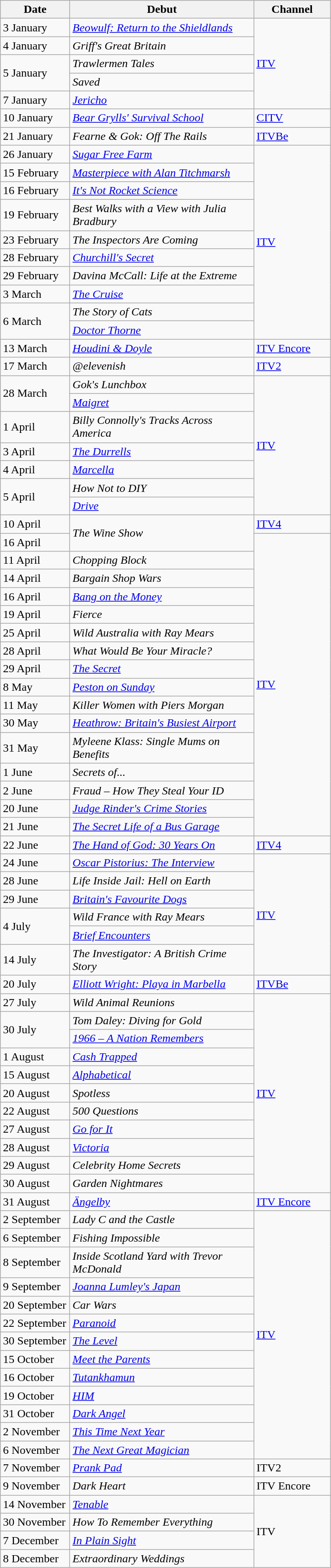<table class="wikitable">
<tr>
<th width=90>Date</th>
<th width=250>Debut</th>
<th width=100>Channel</th>
</tr>
<tr>
<td>3 January</td>
<td><em><a href='#'>Beowulf: Return to the Shieldlands</a></em></td>
<td rowspan=5><a href='#'>ITV</a></td>
</tr>
<tr>
<td>4 January</td>
<td><em>Griff's Great Britain</em></td>
</tr>
<tr>
<td rowspan=2>5 January</td>
<td><em>Trawlermen Tales</em></td>
</tr>
<tr>
<td><em>Saved</em></td>
</tr>
<tr>
<td>7 January</td>
<td><em><a href='#'>Jericho</a></em></td>
</tr>
<tr>
<td>10 January</td>
<td><em><a href='#'>Bear Grylls' Survival School</a></em></td>
<td><a href='#'>CITV</a></td>
</tr>
<tr>
<td>21 January</td>
<td><em>Fearne & Gok: Off The Rails</em></td>
<td><a href='#'>ITVBe</a></td>
</tr>
<tr>
<td>26 January</td>
<td><em><a href='#'>Sugar Free Farm</a></em></td>
<td rowspan=10><a href='#'>ITV</a></td>
</tr>
<tr>
<td>15 February</td>
<td><em><a href='#'>Masterpiece with Alan Titchmarsh</a></em></td>
</tr>
<tr>
<td>16 February</td>
<td><em><a href='#'>It's Not Rocket Science</a></em></td>
</tr>
<tr>
<td>19 February</td>
<td><em>Best Walks with a View with Julia Bradbury</em></td>
</tr>
<tr>
<td>23 February</td>
<td><em>The Inspectors Are Coming</em></td>
</tr>
<tr>
<td>28 February</td>
<td><em><a href='#'>Churchill's Secret</a></em></td>
</tr>
<tr>
<td>29 February</td>
<td><em>Davina McCall: Life at the Extreme</em></td>
</tr>
<tr>
<td>3 March</td>
<td><em><a href='#'>The Cruise</a></em></td>
</tr>
<tr>
<td rowspan=2>6 March</td>
<td><em>The Story of Cats</em></td>
</tr>
<tr>
<td><em><a href='#'>Doctor Thorne</a></em></td>
</tr>
<tr>
<td>13 March</td>
<td><em><a href='#'>Houdini & Doyle</a></em></td>
<td><a href='#'>ITV Encore</a></td>
</tr>
<tr>
<td>17 March</td>
<td><em>@elevenish</em></td>
<td><a href='#'>ITV2</a></td>
</tr>
<tr>
<td rowspan=2>28 March</td>
<td><em>Gok's Lunchbox</em></td>
<td rowspan=7><a href='#'>ITV</a></td>
</tr>
<tr>
<td><em><a href='#'>Maigret</a></em></td>
</tr>
<tr>
<td>1 April</td>
<td><em>Billy Connolly's Tracks Across America</em></td>
</tr>
<tr>
<td>3 April</td>
<td><em><a href='#'>The Durrells</a></em></td>
</tr>
<tr>
<td>4 April</td>
<td><em><a href='#'>Marcella</a></em></td>
</tr>
<tr>
<td rowspan=2>5 April</td>
<td><em>How Not to DIY</em></td>
</tr>
<tr>
<td><em><a href='#'>Drive</a></em></td>
</tr>
<tr>
<td>10 April</td>
<td rowspan=2><em>The Wine Show</em></td>
<td><a href='#'>ITV4</a></td>
</tr>
<tr>
<td>16 April</td>
<td rowspan=16><a href='#'>ITV</a></td>
</tr>
<tr>
<td>11 April</td>
<td><em>Chopping Block</em></td>
</tr>
<tr>
<td>14 April</td>
<td><em>Bargain Shop Wars</em></td>
</tr>
<tr>
<td>16 April</td>
<td><em><a href='#'>Bang on the Money</a></em></td>
</tr>
<tr>
<td>19 April</td>
<td><em>Fierce</em></td>
</tr>
<tr>
<td>25 April</td>
<td><em>Wild Australia with Ray Mears</em></td>
</tr>
<tr>
<td>28 April</td>
<td><em>What Would Be Your Miracle?</em></td>
</tr>
<tr>
<td>29 April</td>
<td><em><a href='#'>The Secret</a></em></td>
</tr>
<tr>
<td>8 May</td>
<td><em><a href='#'>Peston on Sunday</a></em></td>
</tr>
<tr>
<td>11 May</td>
<td><em>Killer Women with Piers Morgan</em></td>
</tr>
<tr>
<td>30 May</td>
<td><em><a href='#'>Heathrow: Britain's Busiest Airport</a></em></td>
</tr>
<tr>
<td>31 May</td>
<td><em>Myleene Klass: Single Mums on Benefits</em></td>
</tr>
<tr>
<td>1 June</td>
<td><em>Secrets of...</em></td>
</tr>
<tr>
<td>2 June</td>
<td><em>Fraud – How They Steal Your ID</em></td>
</tr>
<tr>
<td>20 June</td>
<td><em><a href='#'>Judge Rinder's Crime Stories</a></em></td>
</tr>
<tr>
<td>21 June</td>
<td><em><a href='#'>The Secret Life of a Bus Garage</a></em></td>
</tr>
<tr>
<td>22 June</td>
<td><em><a href='#'>The Hand of God: 30 Years On</a></em></td>
<td><a href='#'>ITV4</a></td>
</tr>
<tr>
<td>24 June</td>
<td><em><a href='#'>Oscar Pistorius: The Interview</a></em></td>
<td rowspan=6><a href='#'>ITV</a></td>
</tr>
<tr>
<td>28 June</td>
<td><em>Life Inside Jail: Hell on Earth</em></td>
</tr>
<tr>
<td>29 June</td>
<td><em><a href='#'>Britain's Favourite Dogs</a></em></td>
</tr>
<tr>
<td rowspan=2>4 July</td>
<td><em>Wild France with Ray Mears</em></td>
</tr>
<tr>
<td><em><a href='#'>Brief Encounters</a></em></td>
</tr>
<tr>
<td>14 July</td>
<td><em>The Investigator: A British Crime Story</em></td>
</tr>
<tr>
<td>20 July</td>
<td><em><a href='#'>Elliott Wright: Playa in Marbella</a></em></td>
<td><a href='#'>ITVBe</a></td>
</tr>
<tr>
<td>27 July</td>
<td><em>Wild Animal Reunions</em></td>
<td rowspan=11><a href='#'>ITV</a></td>
</tr>
<tr>
<td rowspan=2>30 July</td>
<td><em>Tom Daley: Diving for Gold</em></td>
</tr>
<tr>
<td><em><a href='#'>1966 – A Nation Remembers</a></em></td>
</tr>
<tr>
<td>1 August</td>
<td><em><a href='#'>Cash Trapped</a></em></td>
</tr>
<tr>
<td>15 August</td>
<td><em><a href='#'>Alphabetical</a></em></td>
</tr>
<tr>
<td>20 August</td>
<td><em>Spotless</em></td>
</tr>
<tr>
<td>22 August</td>
<td><em>500 Questions</em></td>
</tr>
<tr>
<td>27 August</td>
<td><em><a href='#'>Go for It</a></em></td>
</tr>
<tr>
<td>28 August</td>
<td><em><a href='#'>Victoria</a></em></td>
</tr>
<tr>
<td>29 August</td>
<td><em>Celebrity Home Secrets</em></td>
</tr>
<tr>
<td>30 August</td>
<td><em>Garden Nightmares</em></td>
</tr>
<tr>
<td>31 August</td>
<td><em><a href='#'>Ängelby</a></em></td>
<td><a href='#'>ITV Encore</a></td>
</tr>
<tr>
<td>2 September</td>
<td><em>Lady C and the Castle</em></td>
<td rowspan=13><a href='#'>ITV</a></td>
</tr>
<tr>
<td>6 September</td>
<td><em>Fishing Impossible</em></td>
</tr>
<tr>
<td>8 September</td>
<td><em>Inside Scotland Yard with Trevor McDonald</em></td>
</tr>
<tr>
<td>9 September</td>
<td><em><a href='#'>Joanna Lumley's Japan</a></em></td>
</tr>
<tr>
<td>20 September</td>
<td><em>Car Wars</em></td>
</tr>
<tr>
<td>22 September</td>
<td><em><a href='#'>Paranoid</a></em></td>
</tr>
<tr>
<td>30 September</td>
<td><em><a href='#'>The Level</a></em></td>
</tr>
<tr>
<td>15 October</td>
<td><em><a href='#'>Meet the Parents</a></em></td>
</tr>
<tr>
<td>16 October</td>
<td><em><a href='#'>Tutankhamun</a></em></td>
</tr>
<tr>
<td>19 October</td>
<td><em><a href='#'>HIM</a></em></td>
</tr>
<tr>
<td>31 October</td>
<td><em><a href='#'>Dark Angel</a></em></td>
</tr>
<tr>
<td>2 November</td>
<td><em><a href='#'>This Time Next Year</a></em></td>
</tr>
<tr>
<td>6 November</td>
<td><em><a href='#'>The Next Great Magician</a></em></td>
</tr>
<tr>
<td>7 November</td>
<td><em><a href='#'>Prank Pad</a></em></td>
<td>ITV2</td>
</tr>
<tr>
<td>9 November</td>
<td><em>Dark Heart</em></td>
<td>ITV Encore</td>
</tr>
<tr>
<td>14 November</td>
<td><em><a href='#'>Tenable</a></em></td>
<td rowspan=12>ITV</td>
</tr>
<tr>
<td>30 November</td>
<td><em>How To Remember Everything</em></td>
</tr>
<tr>
<td>7 December</td>
<td><em><a href='#'>In Plain Sight</a></em></td>
</tr>
<tr>
<td>8 December</td>
<td><em>Extraordinary Weddings</em></td>
</tr>
</table>
